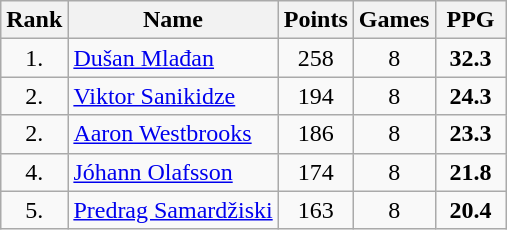<table class="wikitable" style="text-align: center;">
<tr>
<th>Rank</th>
<th>Name</th>
<th>Points</th>
<th>Games</th>
<th width=40>PPG</th>
</tr>
<tr>
<td>1.</td>
<td align="left"> <a href='#'>Dušan Mlađan</a></td>
<td>258</td>
<td>8</td>
<td><strong>32.3</strong></td>
</tr>
<tr>
<td>2.</td>
<td align="left"> <a href='#'>Viktor Sanikidze</a></td>
<td>194</td>
<td>8</td>
<td><strong>24.3</strong></td>
</tr>
<tr>
<td>2.</td>
<td align="left"> <a href='#'>Aaron Westbrooks</a></td>
<td>186</td>
<td>8</td>
<td><strong>23.3</strong></td>
</tr>
<tr>
<td>4.</td>
<td align="left"> <a href='#'>Jóhann Olafsson</a></td>
<td>174</td>
<td>8</td>
<td><strong>21.8</strong></td>
</tr>
<tr>
<td>5.</td>
<td align="left"> <a href='#'>Predrag Samardžiski</a></td>
<td>163</td>
<td>8</td>
<td><strong>20.4</strong></td>
</tr>
</table>
